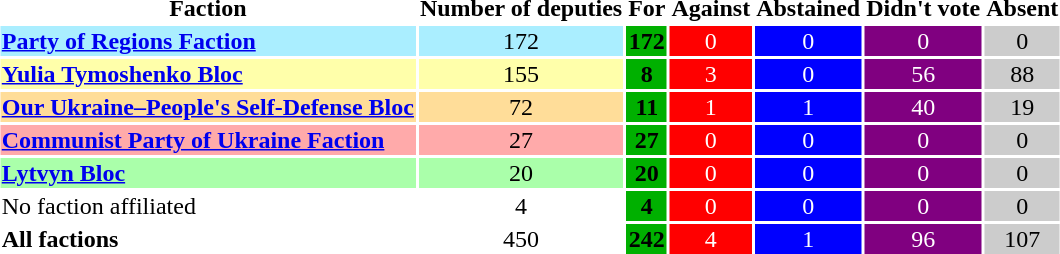<table align="center" class="standard">
<tr>
<th>Faction</th>
<th>Number of deputies</th>
<th><strong>For</strong></th>
<th>Against</th>
<th>Abstained</th>
<th>Didn't vote</th>
<th>Absent</th>
</tr>
<tr ---->
<td bgcolor=#AAEEFF><strong><a href='#'>Party of Regions Faction</a></strong></td>
<td align=center bgcolor=#AAEEFF>172</td>
<td align=center bgcolor=#00B000><strong>172</strong></td>
<td align=center bgcolor=red style="color:white;">0</td>
<td align=center bgcolor=blue style="color:white;">0</td>
<td align=center bgcolor=purple style="color:white;">0</td>
<td align=center bgcolor=#cccccc>0</td>
</tr>
<tr ---->
<td bgcolor=#FFFFAA><strong><a href='#'>Yulia Tymoshenko Bloc</a></strong></td>
<td align=center bgcolor=#FFFFAA>155</td>
<td align=center bgcolor=#00B000><strong>8</strong></td>
<td align=center bgcolor=red style="color:white;">3</td>
<td align=center bgcolor=blue style="color:white;">0</td>
<td align=center bgcolor=purple style="color:white;">56</td>
<td align=center bgcolor=#cccccc>88</td>
</tr>
<tr ---->
<td bgcolor=#FFDD99><strong><a href='#'>Our Ukraine–People's Self-Defense Bloc</a></strong></td>
<td align=center bgcolor=#FFDD99>72</td>
<td align=center bgcolor=#00B000><strong>11</strong></td>
<td align=center bgcolor=red style="color:white;">1</td>
<td align=center bgcolor=blue style="color:white;">1</td>
<td align=center bgcolor=purple style="color:white;">40</td>
<td align=center bgcolor=#cccccc>19</td>
</tr>
<tr ---->
<td bgcolor=#FFAAAA><strong><a href='#'>Communist Party of Ukraine Faction</a></strong></td>
<td align=center bgcolor=#FFAAAA>27</td>
<td align=center bgcolor=#00B000><strong>27</strong></td>
<td align=center bgcolor=red style="color:white;">0</td>
<td align=center bgcolor=blue style="color:white;">0</td>
<td align=center bgcolor=purple style="color:white;">0</td>
<td align=center bgcolor=#cccccc>0</td>
</tr>
<tr ---->
<td bgcolor=#AAFFAA><strong><a href='#'>Lytvyn Bloc</a></strong></td>
<td align=center bgcolor=#AAFFAA>20</td>
<td align=center bgcolor=#00B000><strong>20</strong></td>
<td align=center bgcolor=red style="color:white;">0</td>
<td align=center bgcolor=blue style="color:white;">0</td>
<td align=center bgcolor=purple style="color:white;">0</td>
<td align=center bgcolor=#cccccc>0</td>
</tr>
<tr ---->
<td>No faction affiliated</td>
<td align=center>4</td>
<td align=center bgcolor=#00B000><strong>4</strong></td>
<td align=center bgcolor=red style="color:white;">0</td>
<td align=center bgcolor=blue style="color:white;">0</td>
<td align=center bgcolor=purple style="color:white;">0</td>
<td align=center bgcolor=#cccccc>0</td>
</tr>
<tr ---->
<td><strong>All factions</strong></td>
<td align=center>450</td>
<td align=center bgcolor=#00B000><strong>242</strong></td>
<td align=center bgcolor=red style="color:white;">4</td>
<td align=center bgcolor=blue style="color:white;">1</td>
<td align=center bgcolor=purple style="color:white;">96</td>
<td align=center bgcolor=#cccccc>107</td>
</tr>
</table>
